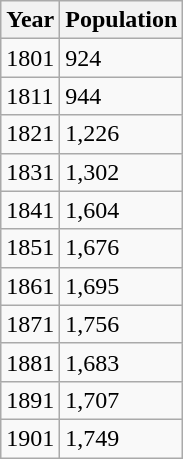<table class="wikitable">
<tr>
<th>Year<br></th>
<th>Population<br></th>
</tr>
<tr>
<td>1801</td>
<td>924</td>
</tr>
<tr>
<td>1811</td>
<td>944</td>
</tr>
<tr>
<td>1821</td>
<td>1,226</td>
</tr>
<tr>
<td>1831</td>
<td>1,302</td>
</tr>
<tr>
<td>1841</td>
<td>1,604</td>
</tr>
<tr>
<td>1851</td>
<td>1,676</td>
</tr>
<tr>
<td>1861</td>
<td>1,695</td>
</tr>
<tr>
<td>1871</td>
<td>1,756</td>
</tr>
<tr>
<td>1881</td>
<td>1,683</td>
</tr>
<tr>
<td>1891</td>
<td>1,707</td>
</tr>
<tr>
<td>1901</td>
<td>1,749</td>
</tr>
</table>
